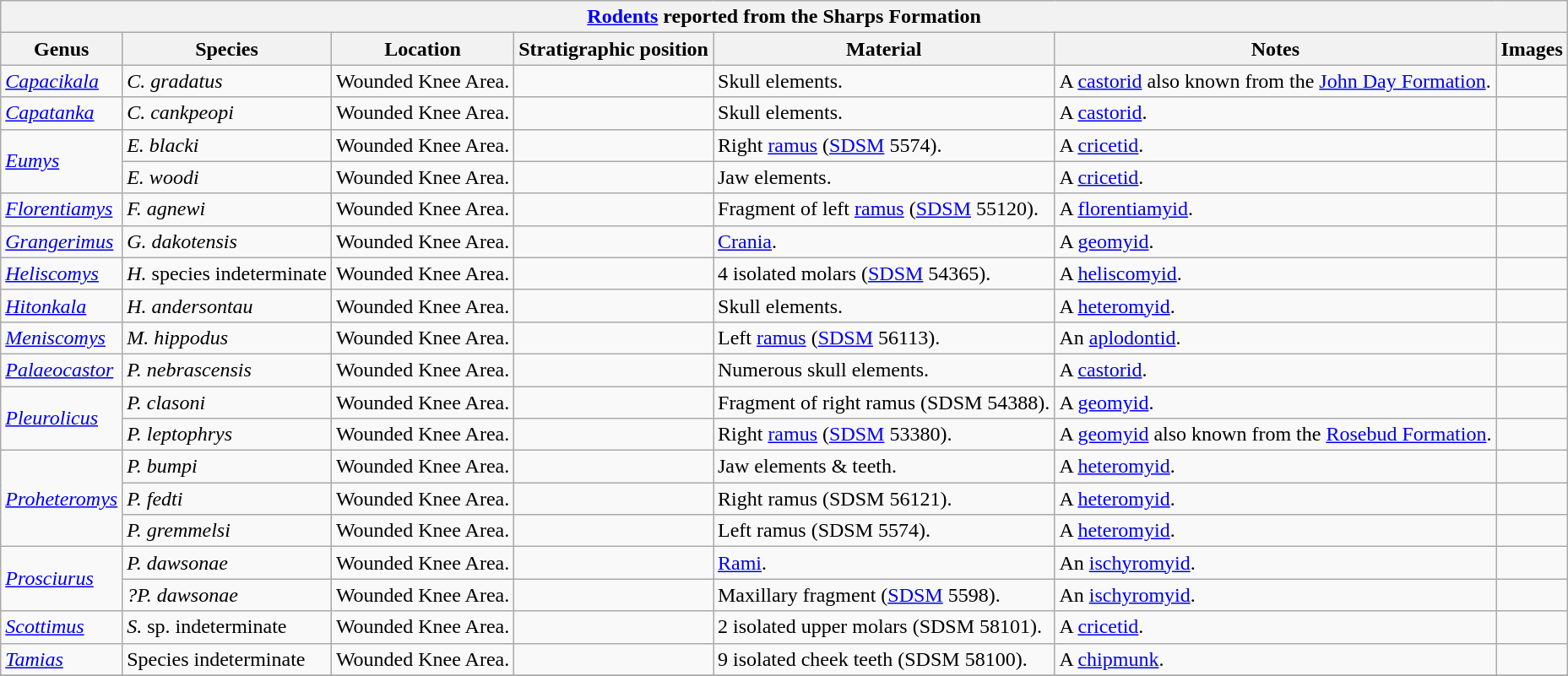<table class="wikitable" align="center">
<tr>
<th colspan="7" align="center"><strong><a href='#'>Rodents</a> reported from the Sharps Formation</strong></th>
</tr>
<tr>
<th>Genus</th>
<th>Species</th>
<th>Location</th>
<th><strong>Stratigraphic position</strong></th>
<th><strong>Material</strong></th>
<th>Notes</th>
<th>Images</th>
</tr>
<tr>
<td><em><a href='#'>Capacikala</a></em></td>
<td><em>C. gradatus</em></td>
<td>Wounded Knee Area.</td>
<td></td>
<td>Skull elements.</td>
<td>A <a href='#'>castorid</a> also known from the <a href='#'>John Day Formation</a>.</td>
<td></td>
</tr>
<tr>
<td><em><a href='#'>Capatanka</a></em></td>
<td><em>C. cankpeopi</em></td>
<td>Wounded Knee Area.</td>
<td></td>
<td>Skull elements.</td>
<td>A <a href='#'>castorid</a>.</td>
<td></td>
</tr>
<tr>
<td rowspan=2><em><a href='#'>Eumys</a></em></td>
<td><em>E. blacki</em></td>
<td>Wounded Knee Area.</td>
<td></td>
<td>Right <a href='#'>ramus</a> (<a href='#'>SDSM</a> 5574).</td>
<td>A <a href='#'>cricetid</a>.</td>
<td></td>
</tr>
<tr>
<td><em>E. woodi</em></td>
<td>Wounded Knee Area.</td>
<td></td>
<td>Jaw elements.</td>
<td>A <a href='#'>cricetid</a>.</td>
<td></td>
</tr>
<tr>
<td><em><a href='#'>Florentiamys</a></em></td>
<td><em>F. agnewi</em></td>
<td>Wounded Knee Area.</td>
<td></td>
<td>Fragment of left <a href='#'>ramus</a> (<a href='#'>SDSM</a> 55120).</td>
<td>A <a href='#'>florentiamyid</a>.</td>
<td></td>
</tr>
<tr>
<td><em><a href='#'>Grangerimus</a></em></td>
<td><em>G. dakotensis</em></td>
<td>Wounded Knee Area.</td>
<td></td>
<td><a href='#'>Crania</a>.</td>
<td>A <a href='#'>geomyid</a>.</td>
<td></td>
</tr>
<tr>
<td><em><a href='#'>Heliscomys</a></em></td>
<td><em>H.</em> species indeterminate</td>
<td>Wounded Knee Area.</td>
<td></td>
<td>4 isolated molars (<a href='#'>SDSM</a> 54365).</td>
<td>A <a href='#'>heliscomyid</a>.</td>
<td></td>
</tr>
<tr>
<td><em><a href='#'>Hitonkala</a></em></td>
<td><em>H. andersontau</em></td>
<td>Wounded Knee Area.</td>
<td></td>
<td>Skull elements.</td>
<td>A <a href='#'>heteromyid</a>.</td>
<td></td>
</tr>
<tr>
<td><em><a href='#'>Meniscomys</a></em></td>
<td><em>M. hippodus</em></td>
<td>Wounded Knee Area.</td>
<td></td>
<td>Left <a href='#'>ramus</a> (<a href='#'>SDSM</a> 56113).</td>
<td>An <a href='#'>aplodontid</a>.</td>
<td></td>
</tr>
<tr>
<td><em><a href='#'>Palaeocastor</a></em></td>
<td><em>P. nebrascensis</em></td>
<td>Wounded Knee Area.</td>
<td></td>
<td>Numerous skull elements.</td>
<td>A <a href='#'>castorid</a>.</td>
<td></td>
</tr>
<tr>
<td rowspan="2"><em><a href='#'>Pleurolicus</a></em></td>
<td><em>P. clasoni</em></td>
<td>Wounded Knee Area.</td>
<td></td>
<td>Fragment of right ramus (SDSM 54388).</td>
<td>A <a href='#'>geomyid</a>.</td>
<td></td>
</tr>
<tr>
<td><em>P. leptophrys</em></td>
<td>Wounded Knee Area.</td>
<td></td>
<td>Right <a href='#'>ramus</a> (<a href='#'>SDSM</a> 53380).</td>
<td>A <a href='#'>geomyid</a> also known from the <a href='#'>Rosebud Formation</a>.</td>
<td></td>
</tr>
<tr>
<td rowspan="3"><em><a href='#'>Proheteromys</a></em></td>
<td><em>P. bumpi</em></td>
<td>Wounded Knee Area.</td>
<td></td>
<td>Jaw elements & teeth.</td>
<td>A <a href='#'>heteromyid</a>.</td>
<td></td>
</tr>
<tr>
<td><em>P. fedti</em></td>
<td>Wounded Knee Area.</td>
<td></td>
<td>Right ramus (SDSM 56121).</td>
<td>A <a href='#'>heteromyid</a>.</td>
<td></td>
</tr>
<tr>
<td><em>P. gremmelsi</em></td>
<td>Wounded Knee Area.</td>
<td></td>
<td>Left ramus (SDSM 5574).</td>
<td>A <a href='#'>heteromyid</a>.</td>
<td></td>
</tr>
<tr>
<td rowspan="2"><em><a href='#'>Prosciurus</a></em></td>
<td><em>P. dawsonae</em></td>
<td>Wounded Knee Area.</td>
<td></td>
<td><a href='#'>Rami</a>.</td>
<td>An <a href='#'>ischyromyid</a>.</td>
<td></td>
</tr>
<tr>
<td><em>?P. dawsonae</em></td>
<td>Wounded Knee Area.</td>
<td></td>
<td>Maxillary fragment (<a href='#'>SDSM</a> 5598).</td>
<td>An <a href='#'>ischyromyid</a>.</td>
<td></td>
</tr>
<tr>
<td><em><a href='#'>Scottimus</a></em></td>
<td><em>S.</em> sp. indeterminate</td>
<td>Wounded Knee Area.</td>
<td></td>
<td>2 isolated upper molars (SDSM 58101).</td>
<td>A <a href='#'>cricetid</a>.</td>
<td></td>
</tr>
<tr>
<td><em><a href='#'>Tamias</a></em></td>
<td>Species indeterminate</td>
<td>Wounded Knee Area.</td>
<td></td>
<td>9 isolated cheek teeth (SDSM 58100).</td>
<td>A <a href='#'>chipmunk</a>.</td>
<td></td>
</tr>
<tr>
</tr>
</table>
